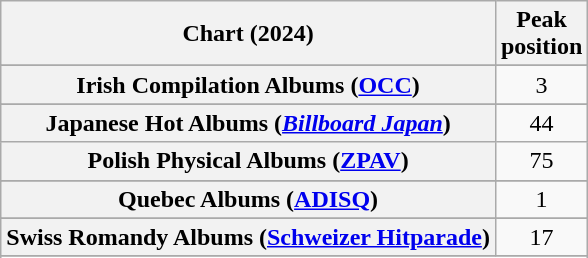<table class="wikitable sortable plainrowheaders" style="text-align:center;">
<tr>
<th scope="col">Chart (2024)</th>
<th scope="col">Peak<br>position</th>
</tr>
<tr>
</tr>
<tr>
</tr>
<tr>
</tr>
<tr>
</tr>
<tr>
<th scope="row">Irish Compilation Albums (<a href='#'>OCC</a>)</th>
<td>3</td>
</tr>
<tr>
</tr>
<tr>
<th scope="row">Japanese Hot Albums (<em><a href='#'>Billboard Japan</a></em>)</th>
<td>44</td>
</tr>
<tr>
<th scope="row">Polish Physical Albums (<a href='#'>ZPAV</a>)</th>
<td>75</td>
</tr>
<tr>
</tr>
<tr>
<th scope="row">Quebec Albums (<a href='#'>ADISQ</a>)</th>
<td>1</td>
</tr>
<tr>
</tr>
<tr>
<th scope="row">Swiss Romandy Albums (<a href='#'>Schweizer Hitparade</a>)</th>
<td>17</td>
</tr>
<tr>
</tr>
<tr>
</tr>
<tr>
</tr>
</table>
